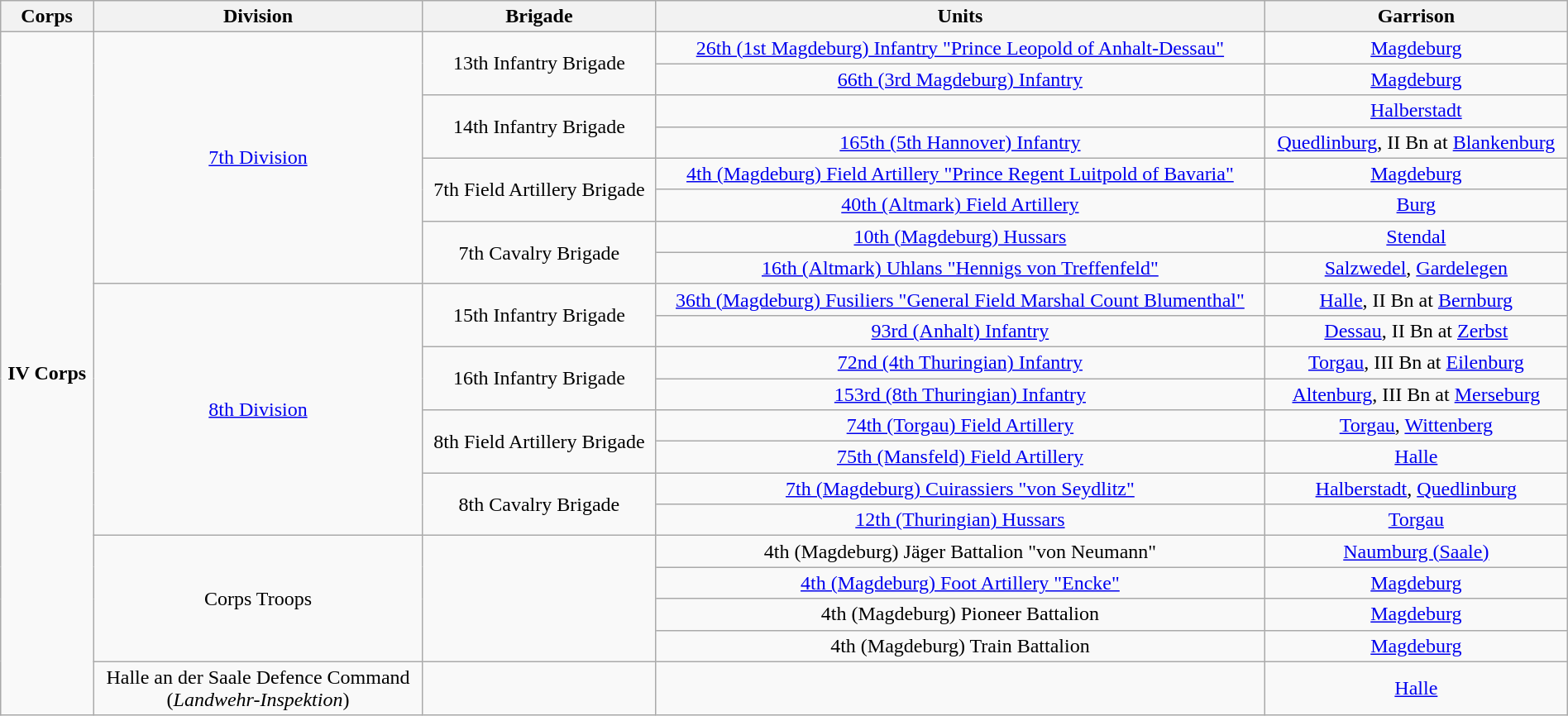<table class="wikitable collapsible collapsed" style="text-align:center; width:100%;">
<tr>
<th>Corps</th>
<th>Division</th>
<th>Brigade</th>
<th>Units</th>
<th>Garrison</th>
</tr>
<tr>
<td ROWSPAN=21><strong>IV Corps</strong></td>
<td ROWSPAN=8><a href='#'>7th Division</a></td>
<td ROWSPAN=2>13th Infantry Brigade</td>
<td><a href='#'>26th (1st Magdeburg) Infantry "Prince Leopold of Anhalt-Dessau"</a></td>
<td><a href='#'>Magdeburg</a></td>
</tr>
<tr>
<td><a href='#'>66th (3rd Magdeburg) Infantry</a></td>
<td><a href='#'>Magdeburg</a></td>
</tr>
<tr>
<td ROWSPAN=2>14th Infantry Brigade</td>
<td></td>
<td><a href='#'>Halberstadt</a></td>
</tr>
<tr>
<td><a href='#'>165th (5th Hannover) Infantry</a></td>
<td><a href='#'>Quedlinburg</a>, II Bn at <a href='#'>Blankenburg</a></td>
</tr>
<tr>
<td ROWSPAN=2>7th Field Artillery Brigade</td>
<td><a href='#'>4th (Magdeburg) Field Artillery "Prince Regent Luitpold of Bavaria"</a></td>
<td><a href='#'>Magdeburg</a></td>
</tr>
<tr>
<td><a href='#'>40th (Altmark) Field Artillery</a></td>
<td><a href='#'>Burg</a></td>
</tr>
<tr>
<td ROWSPAN=2>7th Cavalry Brigade</td>
<td><a href='#'>10th (Magdeburg) Hussars</a></td>
<td><a href='#'>Stendal</a></td>
</tr>
<tr>
<td><a href='#'>16th (Altmark) Uhlans "Hennigs von Treffenfeld"</a></td>
<td><a href='#'>Salzwedel</a>, <a href='#'>Gardelegen</a></td>
</tr>
<tr>
<td ROWSPAN=8><a href='#'>8th Division</a></td>
<td ROWSPAN=2>15th Infantry Brigade</td>
<td><a href='#'>36th (Magdeburg) Fusiliers "General Field Marshal Count Blumenthal"</a></td>
<td><a href='#'>Halle</a>, II Bn at <a href='#'>Bernburg</a></td>
</tr>
<tr>
<td><a href='#'>93rd (Anhalt) Infantry</a></td>
<td><a href='#'>Dessau</a>, II Bn at <a href='#'>Zerbst</a></td>
</tr>
<tr>
<td ROWSPAN=2>16th Infantry Brigade</td>
<td><a href='#'>72nd (4th Thuringian) Infantry</a></td>
<td><a href='#'>Torgau</a>, III Bn at <a href='#'>Eilenburg</a></td>
</tr>
<tr>
<td><a href='#'>153rd (8th Thuringian) Infantry</a></td>
<td><a href='#'>Altenburg</a>, III Bn at <a href='#'>Merseburg</a></td>
</tr>
<tr>
<td ROWSPAN=2>8th Field Artillery Brigade</td>
<td><a href='#'>74th (Torgau) Field Artillery</a></td>
<td><a href='#'>Torgau</a>, <a href='#'>Wittenberg</a></td>
</tr>
<tr>
<td><a href='#'>75th (Mansfeld) Field Artillery</a></td>
<td><a href='#'>Halle</a></td>
</tr>
<tr>
<td ROWSPAN=2>8th Cavalry Brigade</td>
<td><a href='#'>7th (Magdeburg) Cuirassiers "von Seydlitz"</a></td>
<td><a href='#'>Halberstadt</a>, <a href='#'>Quedlinburg</a></td>
</tr>
<tr>
<td><a href='#'>12th (Thuringian) Hussars</a></td>
<td><a href='#'>Torgau</a></td>
</tr>
<tr>
<td ROWSPAN=4>Corps Troops</td>
<td ROWSPAN=4></td>
<td>4th (Magdeburg) Jäger Battalion "von Neumann"</td>
<td><a href='#'>Naumburg (Saale)</a></td>
</tr>
<tr>
<td><a href='#'>4th (Magdeburg) Foot Artillery "Encke"</a></td>
<td><a href='#'>Magdeburg</a></td>
</tr>
<tr>
<td>4th (Magdeburg) Pioneer Battalion</td>
<td><a href='#'>Magdeburg</a></td>
</tr>
<tr>
<td>4th (Magdeburg) Train Battalion</td>
<td><a href='#'>Magdeburg</a></td>
</tr>
<tr>
<td>Halle an der Saale Defence Command<br>(<em>Landwehr-Inspektion</em>)</td>
<td></td>
<td></td>
<td><a href='#'>Halle</a></td>
</tr>
</table>
